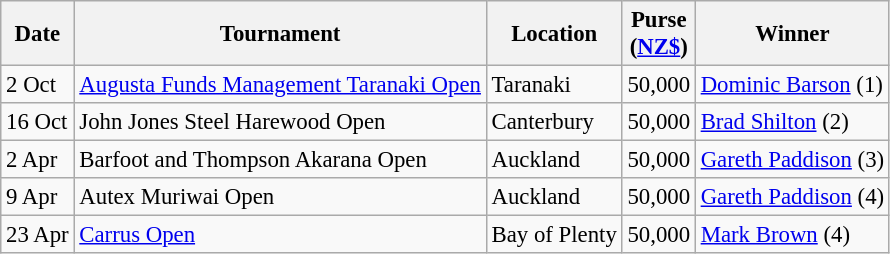<table class="wikitable" style="font-size:95%">
<tr>
<th>Date</th>
<th>Tournament</th>
<th>Location</th>
<th>Purse<br>(<a href='#'>NZ$</a>)</th>
<th>Winner</th>
</tr>
<tr>
<td>2 Oct</td>
<td><a href='#'>Augusta Funds Management Taranaki Open</a></td>
<td>Taranaki</td>
<td align=right>50,000</td>
<td> <a href='#'>Dominic Barson</a> (1)</td>
</tr>
<tr>
<td>16 Oct</td>
<td>John Jones Steel Harewood Open</td>
<td>Canterbury</td>
<td align=right>50,000</td>
<td> <a href='#'>Brad Shilton</a> (2)</td>
</tr>
<tr>
<td>2 Apr</td>
<td>Barfoot and Thompson Akarana Open</td>
<td>Auckland</td>
<td align=right>50,000</td>
<td> <a href='#'>Gareth Paddison</a> (3)</td>
</tr>
<tr>
<td>9 Apr</td>
<td>Autex Muriwai Open</td>
<td>Auckland</td>
<td align=right>50,000</td>
<td> <a href='#'>Gareth Paddison</a> (4)</td>
</tr>
<tr>
<td>23 Apr</td>
<td><a href='#'>Carrus Open</a></td>
<td>Bay of Plenty</td>
<td align=right>50,000</td>
<td> <a href='#'>Mark Brown</a> (4)</td>
</tr>
</table>
